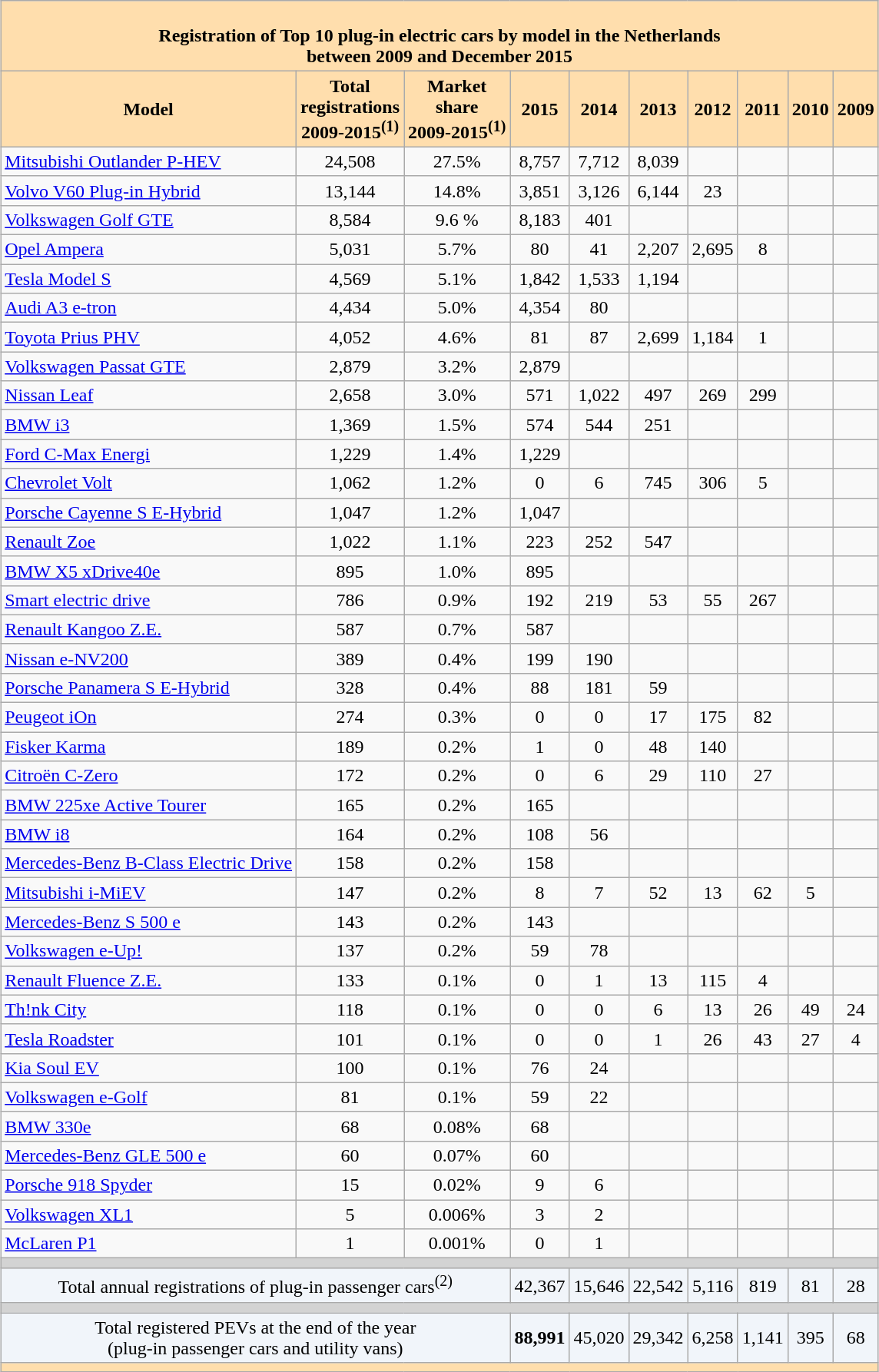<table class="wikitable" style="margin: 1em auto; text-align: center;">
<tr>
<th colspan=10 style="background:#ffdead;"><br>Registration of Top 10 plug-in electric cars by model in the Netherlands<br> between 2009 and December 2015</th>
</tr>
<tr>
<th style="background:#ffdead;">Model</th>
<th style="background:#ffdead;">Total <br> registrations<br>2009-2015<sup>(1)</sup></th>
<th style="background:#ffdead;">Market<br>share<br>2009-2015<sup>(1)</sup></th>
<th style="background:#ffdead;">2015</th>
<th style="background:#ffdead;">2014</th>
<th style="background:#ffdead;">2013</th>
<th style="background:#ffdead;">2012</th>
<th style="background:#ffdead;">2011</th>
<th style="background:#ffdead;">2010</th>
<th style="background:#ffdead;">2009</th>
</tr>
<tr>
<td align=left><a href='#'>Mitsubishi Outlander P-HEV</a></td>
<td>24,508</td>
<td>27.5%</td>
<td>8,757</td>
<td>7,712</td>
<td>8,039</td>
<td> </td>
<td> </td>
<td> </td>
<td> </td>
</tr>
<tr>
<td align=left><a href='#'>Volvo V60 Plug-in Hybrid</a></td>
<td>13,144</td>
<td>14.8%</td>
<td>3,851</td>
<td>3,126</td>
<td>6,144</td>
<td>23</td>
<td> </td>
<td> </td>
<td> </td>
</tr>
<tr>
<td align=left><a href='#'>Volkswagen Golf GTE</a></td>
<td>8,584</td>
<td>9.6 %</td>
<td>8,183</td>
<td>401</td>
<td> </td>
<td> </td>
<td> </td>
<td> </td>
<td> </td>
</tr>
<tr>
<td align=left><a href='#'>Opel Ampera</a></td>
<td>5,031</td>
<td>5.7%</td>
<td>80</td>
<td>41</td>
<td>2,207</td>
<td>2,695</td>
<td>8</td>
<td> </td>
<td> </td>
</tr>
<tr>
<td align=left><a href='#'>Tesla Model S</a></td>
<td>4,569</td>
<td>5.1%</td>
<td>1,842</td>
<td>1,533</td>
<td>1,194</td>
<td> </td>
<td> </td>
<td> </td>
<td> </td>
</tr>
<tr>
<td align=left><a href='#'>Audi A3 e-tron</a></td>
<td>4,434</td>
<td>5.0%</td>
<td>4,354</td>
<td>80</td>
<td> </td>
<td> </td>
<td> </td>
<td> </td>
<td> </td>
</tr>
<tr>
<td align=left><a href='#'>Toyota Prius PHV</a></td>
<td>4,052</td>
<td>4.6%</td>
<td>81</td>
<td>87</td>
<td>2,699</td>
<td>1,184</td>
<td>1</td>
<td> </td>
<td> </td>
</tr>
<tr>
<td align=left><a href='#'>Volkswagen Passat GTE</a></td>
<td>2,879</td>
<td>3.2%</td>
<td>2,879</td>
<td> </td>
<td> </td>
<td> </td>
<td> </td>
<td> </td>
<td> </td>
</tr>
<tr>
<td align=left><a href='#'>Nissan Leaf</a></td>
<td>2,658</td>
<td>3.0%</td>
<td>571</td>
<td>1,022</td>
<td>497</td>
<td>269</td>
<td>299</td>
<td> </td>
<td> </td>
</tr>
<tr>
<td align=left><a href='#'>BMW i3</a></td>
<td>1,369</td>
<td>1.5%</td>
<td>574</td>
<td>544</td>
<td>251</td>
<td> </td>
<td> </td>
<td> </td>
<td> </td>
</tr>
<tr>
<td align=left><a href='#'>Ford C-Max Energi</a></td>
<td>1,229</td>
<td>1.4%</td>
<td>1,229</td>
<td> </td>
<td> </td>
<td> </td>
<td> </td>
<td> </td>
<td> </td>
</tr>
<tr>
<td align=left><a href='#'>Chevrolet Volt</a></td>
<td>1,062</td>
<td>1.2%</td>
<td>0</td>
<td>6</td>
<td>745</td>
<td>306</td>
<td>5</td>
<td> </td>
<td> </td>
</tr>
<tr>
<td align=left><a href='#'>Porsche Cayenne S E-Hybrid</a></td>
<td>1,047</td>
<td>1.2%</td>
<td>1,047</td>
<td> </td>
<td> </td>
<td> </td>
<td> </td>
<td> </td>
<td> </td>
</tr>
<tr>
<td align=left><a href='#'>Renault Zoe</a></td>
<td>1,022</td>
<td>1.1%</td>
<td>223</td>
<td>252</td>
<td>547</td>
<td> </td>
<td> </td>
<td> </td>
<td> </td>
</tr>
<tr>
<td align=left><a href='#'>BMW X5 xDrive40e</a></td>
<td>895</td>
<td>1.0%</td>
<td>895</td>
<td> </td>
<td> </td>
<td> </td>
<td> </td>
<td> </td>
<td> </td>
</tr>
<tr>
<td align=left><a href='#'>Smart electric drive</a></td>
<td>786</td>
<td>0.9%</td>
<td>192</td>
<td>219</td>
<td>53</td>
<td>55</td>
<td>267</td>
<td> </td>
<td> </td>
</tr>
<tr>
<td align=left><a href='#'>Renault Kangoo Z.E.</a></td>
<td>587</td>
<td>0.7%</td>
<td>587</td>
<td> </td>
<td> </td>
<td> </td>
<td> </td>
<td> </td>
<td> </td>
</tr>
<tr>
<td align=left><a href='#'>Nissan e-NV200</a></td>
<td>389</td>
<td>0.4%</td>
<td>199</td>
<td>190</td>
<td> </td>
<td> </td>
<td> </td>
<td> </td>
<td> </td>
</tr>
<tr>
<td align=left><a href='#'>Porsche Panamera S E-Hybrid</a></td>
<td>328</td>
<td>0.4%</td>
<td>88</td>
<td>181</td>
<td>59</td>
<td> </td>
<td> </td>
<td> </td>
<td> </td>
</tr>
<tr>
<td align=left><a href='#'>Peugeot iOn</a></td>
<td>274</td>
<td>0.3%</td>
<td>0</td>
<td>0</td>
<td>17</td>
<td>175</td>
<td>82</td>
<td> </td>
<td> </td>
</tr>
<tr>
<td align=left><a href='#'>Fisker Karma</a></td>
<td>189</td>
<td>0.2%</td>
<td>1</td>
<td>0</td>
<td>48</td>
<td>140</td>
<td> </td>
<td> </td>
<td> </td>
</tr>
<tr>
<td align=left><a href='#'>Citroën C-Zero</a></td>
<td>172</td>
<td>0.2%</td>
<td>0</td>
<td>6</td>
<td>29</td>
<td>110</td>
<td>27</td>
<td> </td>
<td> </td>
</tr>
<tr>
<td align=left><a href='#'>BMW 225xe Active Tourer</a></td>
<td>165</td>
<td>0.2%</td>
<td>165</td>
<td> </td>
<td> </td>
<td> </td>
<td> </td>
<td> </td>
<td> </td>
</tr>
<tr>
<td align=left><a href='#'>BMW i8</a></td>
<td>164</td>
<td>0.2%</td>
<td>108</td>
<td>56</td>
<td> </td>
<td> </td>
<td> </td>
<td> </td>
<td> </td>
</tr>
<tr>
<td align=left><a href='#'>Mercedes-Benz B-Class Electric Drive</a></td>
<td>158</td>
<td>0.2%</td>
<td>158</td>
<td> </td>
<td> </td>
<td> </td>
<td> </td>
<td> </td>
<td> </td>
</tr>
<tr>
<td align=left><a href='#'>Mitsubishi i-MiEV</a></td>
<td>147</td>
<td>0.2%</td>
<td>8</td>
<td>7</td>
<td>52</td>
<td>13</td>
<td>62</td>
<td>5</td>
<td> </td>
</tr>
<tr>
<td align=left><a href='#'>Mercedes-Benz S 500 e</a></td>
<td>143</td>
<td>0.2%</td>
<td>143</td>
<td> </td>
<td> </td>
<td> </td>
<td> </td>
<td> </td>
<td> </td>
</tr>
<tr>
<td align=left><a href='#'>Volkswagen e-Up!</a></td>
<td>137</td>
<td>0.2%</td>
<td>59</td>
<td>78</td>
<td></td>
<td> </td>
<td> </td>
<td> </td>
<td> </td>
</tr>
<tr>
<td align=left><a href='#'>Renault Fluence Z.E.</a></td>
<td>133</td>
<td>0.1%</td>
<td>0</td>
<td>1</td>
<td>13</td>
<td>115</td>
<td>4</td>
<td> </td>
<td> </td>
</tr>
<tr>
<td align=left><a href='#'>Th!nk City</a></td>
<td>118</td>
<td>0.1%</td>
<td>0</td>
<td>0</td>
<td>6</td>
<td>13</td>
<td>26</td>
<td>49</td>
<td>24</td>
</tr>
<tr>
<td align=left><a href='#'>Tesla Roadster</a></td>
<td>101</td>
<td>0.1%</td>
<td>0</td>
<td>0</td>
<td>1</td>
<td>26</td>
<td>43</td>
<td>27</td>
<td>4</td>
</tr>
<tr>
<td align=left><a href='#'>Kia Soul EV</a></td>
<td>100</td>
<td>0.1%</td>
<td>76</td>
<td>24</td>
<td> </td>
<td> </td>
<td> </td>
<td> </td>
<td> </td>
</tr>
<tr>
<td align=left><a href='#'>Volkswagen e-Golf</a></td>
<td>81</td>
<td>0.1%</td>
<td>59</td>
<td>22</td>
<td> </td>
<td> </td>
<td> </td>
<td> </td>
<td> </td>
</tr>
<tr>
<td align=left><a href='#'>BMW 330e</a></td>
<td>68</td>
<td>0.08%</td>
<td>68</td>
<td> </td>
<td> </td>
<td> </td>
<td> </td>
<td> </td>
<td> </td>
</tr>
<tr>
<td align=left><a href='#'>Mercedes-Benz GLE 500 e</a></td>
<td>60</td>
<td>0.07%</td>
<td>60</td>
<td> </td>
<td> </td>
<td> </td>
<td> </td>
<td> </td>
<td> </td>
</tr>
<tr>
<td align=left><a href='#'>Porsche 918 Spyder</a></td>
<td>15</td>
<td>0.02%</td>
<td>9</td>
<td>6</td>
<td> </td>
<td> </td>
<td> </td>
<td> </td>
<td> </td>
</tr>
<tr>
<td align=left><a href='#'>Volkswagen XL1</a></td>
<td>5</td>
<td>0.006%</td>
<td>3</td>
<td>2</td>
<td> </td>
<td> </td>
<td> </td>
<td> </td>
<td> </td>
</tr>
<tr>
<td align=left><a href='#'>McLaren P1</a></td>
<td>1</td>
<td>0.001%</td>
<td>0</td>
<td>1</td>
<td> </td>
<td> </td>
<td> </td>
<td> </td>
<td> </td>
</tr>
<tr>
<td colspan=10 style="background:lightgrey; line-height: 0.1em;"> <br>
</td>
</tr>
<tr>
<td colspan=3 style="background:#f1f5fa;">Total annual registrations of plug-in passenger cars<sup>(2)</sup></td>
<td style="background:#f1f5fa;">42,367</td>
<td style="background:#f1f5fa;">15,646</td>
<td style="background:#f1f5fa;">22,542</td>
<td style="background:#f1f5fa;">5,116</td>
<td style="background:#f1f5fa;">819</td>
<td style="background:#f1f5fa;">81</td>
<td style="background:#f1f5fa;">28</td>
</tr>
<tr>
<td colspan=10 style="background:lightgrey; line-height: 0.1em;"> </td>
</tr>
<tr>
<td colspan=3 style="background:#f1f5fa;">Total registered PEVs at the end of the year<br> (plug-in passenger cars and utility vans)</td>
<td style="background:#f1f5fa;"><strong>88,991</strong></td>
<td style="background:#f1f5fa;">45,020</td>
<td style="background:#f1f5fa;">29,342</td>
<td style="background:#f1f5fa;">6,258</td>
<td style="background:#f1f5fa;">1,141</td>
<td style="background:#f1f5fa;">395</td>
<td style="background:#f1f5fa;">68</td>
</tr>
<tr>
<td colspan=10 style="text-align:left; background:#ffdead;"></td>
</tr>
</table>
